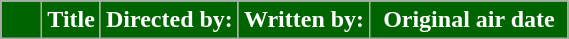<table class=wikitable style="background:#FFFFFF">
<tr style="color:#FFFFFF">
<th style="background:#006400; width:20px"></th>
<th style="background:#006400">Title</th>
<th style="background:#006400">Directed by:</th>
<th style="background:#006400">Written by:</th>
<th style="background:#006400; width:125px">Original air date<br>













</th>
</tr>
</table>
